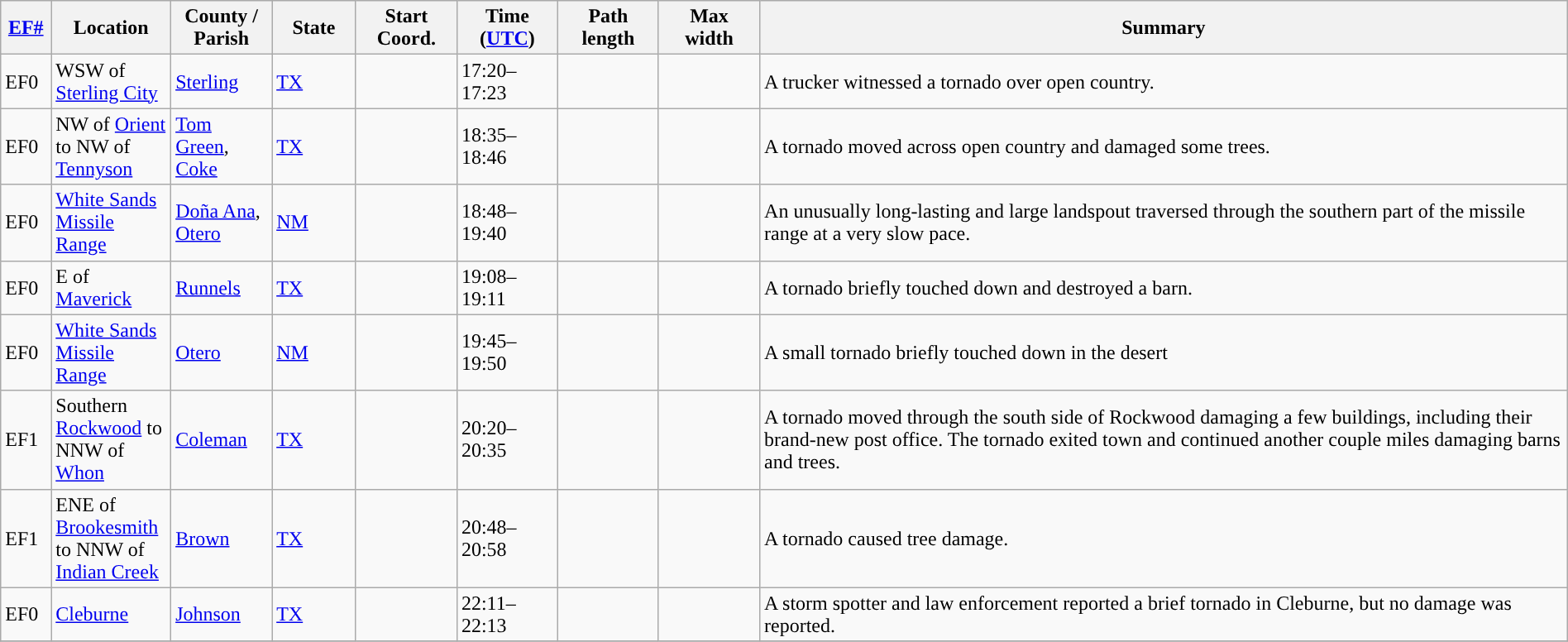<table class="wikitable sortable" style="width:100%;">
<tr>
<th scope="col"  style="width:3%; text-align:center;"><a href='#'>EF#</a></th>
<th scope="col"  style="width:7%; text-align:center;" class="unsortable">Location</th>
<th scope="col"  style="width:6%; text-align:center;" class="unsortable">County / Parish</th>
<th scope="col"  style="width:5%; text-align:center;">State</th>
<th scope="col"  style="width:6%; text-align:center;">Start Coord.</th>
<th scope="col"  style="width:6%; text-align:center;">Time (<a href='#'>UTC</a>)</th>
<th scope="col"  style="width:6%; text-align:center;">Path length</th>
<th scope="col"  style="width:6%; text-align:center;">Max width</th>
<th scope="col" class="unsortable" style="width:48%; text-align:center;">Summary</th>
</tr>
<tr>
<td>EF0</td>
<td>WSW of <a href='#'>Sterling City</a></td>
<td><a href='#'>Sterling</a></td>
<td><a href='#'>TX</a></td>
<td></td>
<td>17:20–17:23</td>
<td></td>
<td></td>
<td>A trucker witnessed a tornado over open country.</td>
</tr>
<tr>
<td>EF0</td>
<td>NW of <a href='#'>Orient</a> to NW of <a href='#'>Tennyson</a></td>
<td><a href='#'>Tom Green</a>, <a href='#'>Coke</a></td>
<td><a href='#'>TX</a></td>
<td></td>
<td>18:35–18:46</td>
<td></td>
<td></td>
<td>A tornado moved across open country and damaged some trees.</td>
</tr>
<tr>
<td>EF0</td>
<td><a href='#'>White Sands Missile Range</a></td>
<td><a href='#'>Doña Ana</a>, <a href='#'>Otero</a></td>
<td><a href='#'>NM</a></td>
<td></td>
<td>18:48–19:40</td>
<td></td>
<td></td>
<td>An unusually long-lasting and large landspout traversed through the southern part of the missile range at a very slow pace.</td>
</tr>
<tr>
<td>EF0</td>
<td>E of <a href='#'>Maverick</a></td>
<td><a href='#'>Runnels</a></td>
<td><a href='#'>TX</a></td>
<td></td>
<td>19:08–19:11</td>
<td></td>
<td></td>
<td>A tornado briefly touched down and destroyed a barn.</td>
</tr>
<tr>
<td>EF0</td>
<td><a href='#'>White Sands Missile Range</a></td>
<td><a href='#'>Otero</a></td>
<td><a href='#'>NM</a></td>
<td></td>
<td>19:45–19:50</td>
<td></td>
<td></td>
<td>A small tornado briefly touched down in the desert</td>
</tr>
<tr>
<td>EF1</td>
<td>Southern <a href='#'>Rockwood</a> to NNW of <a href='#'>Whon</a></td>
<td><a href='#'>Coleman</a></td>
<td><a href='#'>TX</a></td>
<td></td>
<td>20:20–20:35</td>
<td></td>
<td></td>
<td>A tornado moved through the south side of Rockwood damaging a few buildings, including their brand-new post office. The tornado exited town and continued another couple miles damaging barns and trees.</td>
</tr>
<tr>
<td>EF1</td>
<td>ENE of <a href='#'>Brookesmith</a> to NNW of <a href='#'>Indian Creek</a></td>
<td><a href='#'>Brown</a></td>
<td><a href='#'>TX</a></td>
<td></td>
<td>20:48–20:58</td>
<td></td>
<td></td>
<td>A tornado caused tree damage.</td>
</tr>
<tr>
<td>EF0</td>
<td><a href='#'>Cleburne</a></td>
<td><a href='#'>Johnson</a></td>
<td><a href='#'>TX</a></td>
<td></td>
<td>22:11–22:13</td>
<td></td>
<td></td>
<td>A storm spotter and law enforcement reported a brief tornado in Cleburne, but no damage was reported.</td>
</tr>
<tr>
</tr>
</table>
